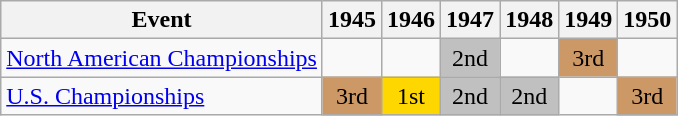<table class="wikitable">
<tr>
<th>Event</th>
<th>1945</th>
<th>1946</th>
<th>1947</th>
<th>1948</th>
<th>1949</th>
<th>1950</th>
</tr>
<tr>
<td><a href='#'>North American Championships</a></td>
<td></td>
<td></td>
<td align="center" bgcolor="silver">2nd</td>
<td></td>
<td align="center" bgcolor="cc9966">3rd</td>
<td></td>
</tr>
<tr>
<td><a href='#'>U.S. Championships</a></td>
<td align="center" bgcolor="cc9966">3rd</td>
<td align="center" bgcolor="gold">1st</td>
<td align="center" bgcolor="silver">2nd</td>
<td align="center" bgcolor="silver">2nd</td>
<td></td>
<td align="center" bgcolor="cc9966">3rd</td>
</tr>
</table>
